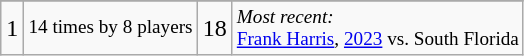<table class="wikitable">
<tr>
</tr>
<tr>
<td>1</td>
<td style="font-size:80%;">14 times by 8 players</td>
<td><abbr>18</abbr></td>
<td colspan=2 style="font-size:80%;"><em>Most recent:</em><br><a href='#'>Frank Harris</a>, <a href='#'>2023</a> vs. South Florida<br></td>
</tr>
</table>
